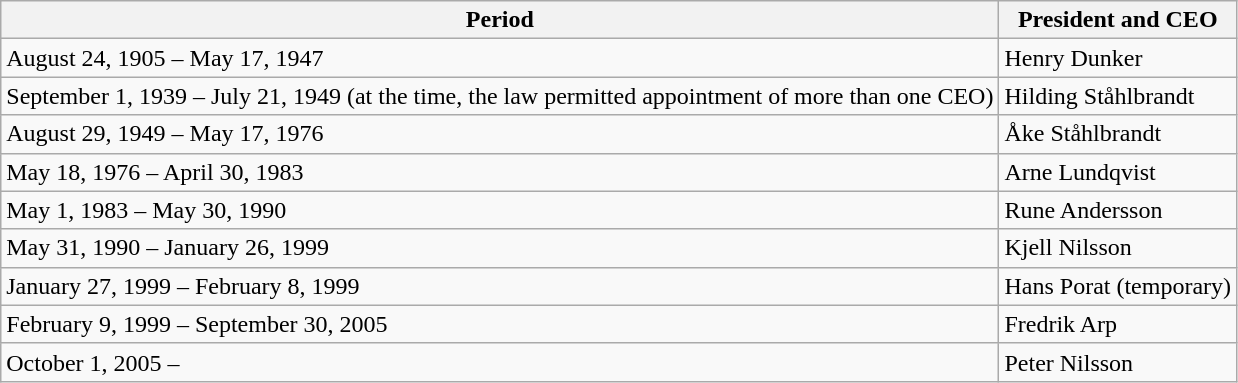<table class="wikitable">
<tr>
<th>Period</th>
<th>President and CEO</th>
</tr>
<tr>
<td>August 24, 1905 – May 17, 1947</td>
<td>Henry Dunker</td>
</tr>
<tr>
<td>September 1, 1939 – July 21, 1949 (at the time, the law permitted appointment of more than one CEO)</td>
<td>Hilding Ståhlbrandt</td>
</tr>
<tr>
<td>August 29, 1949 – May 17, 1976</td>
<td>Åke Ståhlbrandt</td>
</tr>
<tr>
<td>May 18, 1976 – April 30, 1983</td>
<td>Arne Lundqvist</td>
</tr>
<tr>
<td>May 1, 1983 – May 30, 1990</td>
<td>Rune Andersson</td>
</tr>
<tr>
<td>May 31, 1990 – January 26, 1999</td>
<td>Kjell Nilsson</td>
</tr>
<tr>
<td>January 27, 1999 – February 8, 1999</td>
<td>Hans Porat (temporary)</td>
</tr>
<tr>
<td>February 9, 1999 – September 30, 2005</td>
<td>Fredrik Arp</td>
</tr>
<tr>
<td>October 1, 2005 –</td>
<td>Peter Nilsson</td>
</tr>
</table>
